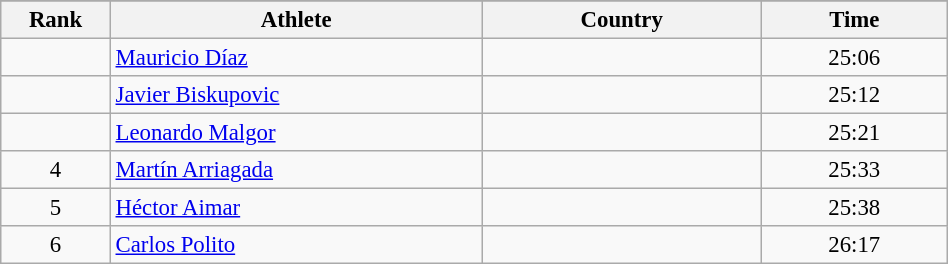<table class="wikitable sortable" style=" text-align:center; font-size:95%;" width="50%">
<tr>
</tr>
<tr>
<th width=5%>Rank</th>
<th width=20%>Athlete</th>
<th width=15%>Country</th>
<th width=10%>Time</th>
</tr>
<tr>
<td align=center></td>
<td align=left><a href='#'>Mauricio Díaz</a></td>
<td align=left></td>
<td>25:06</td>
</tr>
<tr>
<td align=center></td>
<td align=left><a href='#'>Javier Biskupovic</a></td>
<td align=left></td>
<td>25:12</td>
</tr>
<tr>
<td align=center></td>
<td align=left><a href='#'>Leonardo Malgor</a></td>
<td align=left></td>
<td>25:21</td>
</tr>
<tr>
<td align=center>4</td>
<td align=left><a href='#'>Martín Arriagada</a></td>
<td align=left></td>
<td>25:33</td>
</tr>
<tr>
<td align=center>5</td>
<td align=left><a href='#'>Héctor Aimar</a></td>
<td align=left></td>
<td>25:38</td>
</tr>
<tr>
<td align=center>6</td>
<td align=left><a href='#'>Carlos Polito</a></td>
<td align=left></td>
<td>26:17</td>
</tr>
</table>
